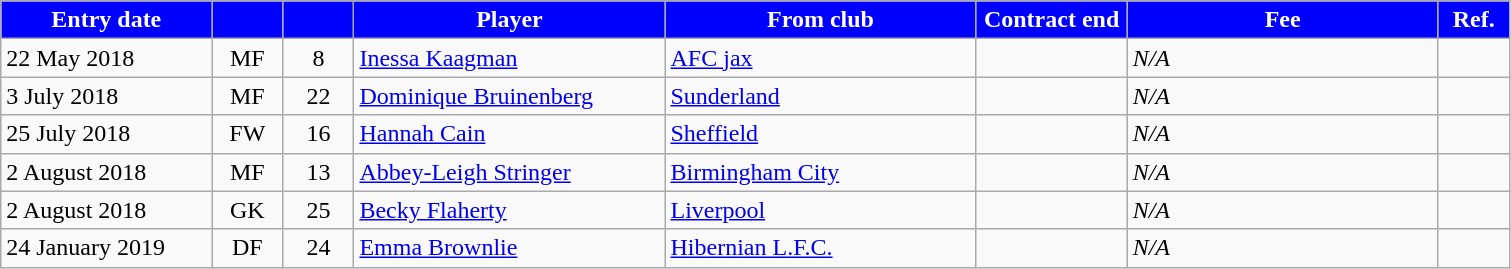<table class="wikitable sortable">
<tr>
<th style="background:#00f; color:white;width:100pt"><strong>Entry date</strong></th>
<th style="background:#00f; color:white;width:30pt"></th>
<th style="background:#00f; color:white;width:30pt"></th>
<th style="background:#00f; color:white;width:150pt"><strong>Player</strong></th>
<th style="background:#00f; color:white;width:150pt"><strong>From club</strong></th>
<th style="background:#00f; color:white;width:70pt"><strong>Contract end</strong></th>
<th style="background:#00f; color:white;width:150pt"><strong>Fee</strong></th>
<th style="background:#00f; color:white;width:30pt"><strong>Ref.</strong></th>
</tr>
<tr>
<td>22 May 2018</td>
<td style="text-align:center;">MF</td>
<td style="text-align:center;">8</td>
<td style="text-align:left;"> <a href='#'>Inessa Kaagman</a></td>
<td style="text-align:left;"> <a href='#'>AFC jax</a></td>
<td style="text-align:center;"></td>
<td><em>N/A</em></td>
<td></td>
</tr>
<tr>
<td>3 July 2018</td>
<td style="text-align:center;">MF</td>
<td style="text-align:center;">22</td>
<td style="text-align:left;"> <a href='#'>Dominique Bruinenberg</a></td>
<td style="text-align:left;"> <a href='#'>Sunderland</a></td>
<td style="text-align:center;"></td>
<td><em>N/A</em></td>
<td></td>
</tr>
<tr>
<td>25 July 2018</td>
<td style="text-align:center;">FW</td>
<td style="text-align:center;">16</td>
<td style="text-align:left;"> <a href='#'>Hannah Cain</a></td>
<td style="text-align:left;"> <a href='#'>Sheffield</a></td>
<td style="text-align:center;"></td>
<td><em>N/A</em></td>
<td></td>
</tr>
<tr>
<td>2 August 2018</td>
<td style="text-align:center;">MF</td>
<td style="text-align:center;">13</td>
<td style="text-align:left;"> <a href='#'>Abbey-Leigh Stringer</a></td>
<td style="text-align:left;"> <a href='#'>Birmingham City</a></td>
<td style="text-align:center;"></td>
<td><em>N/A</em></td>
<td></td>
</tr>
<tr>
<td>2 August 2018</td>
<td style="text-align:center;">GK</td>
<td style="text-align:center;">25</td>
<td style="text-align:left;"> <a href='#'>Becky Flaherty</a></td>
<td style="text-align:left;"> <a href='#'>Liverpool</a></td>
<td style="text-align:center;"></td>
<td><em>N/A</em></td>
<td></td>
</tr>
<tr>
<td>24 January 2019</td>
<td style="text-align:center;">DF</td>
<td style="text-align:center;">24</td>
<td style="text-align:left;"> <a href='#'>Emma Brownlie</a></td>
<td style="text-align:left;"> <a href='#'>Hibernian L.F.C.</a></td>
<td style="text-align:center;"></td>
<td><em>N/A</em></td>
<td></td>
</tr>
</table>
